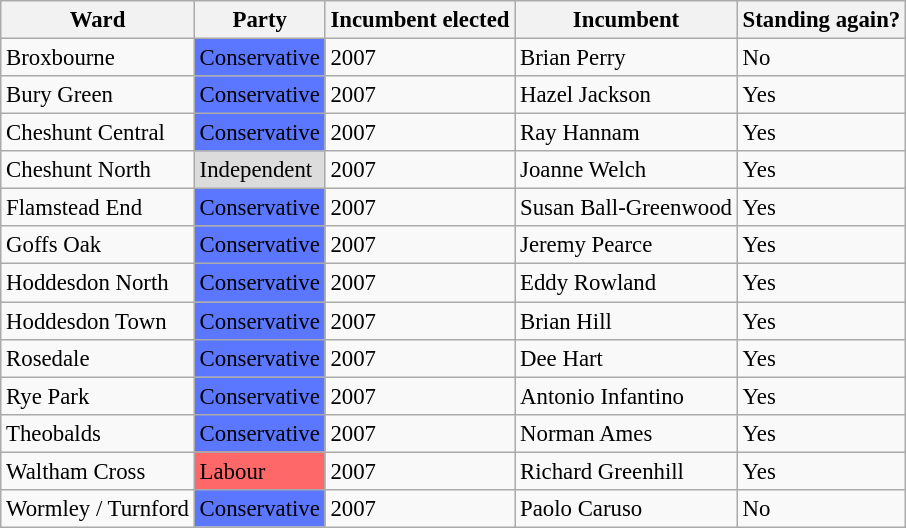<table class="wikitable" style="font-size: 95%;">
<tr>
<th>Ward</th>
<th>Party</th>
<th>Incumbent elected</th>
<th>Incumbent</th>
<th>Standing again?</th>
</tr>
<tr>
<td>Broxbourne</td>
<td bgcolor="5B76FF">Conservative</td>
<td>2007</td>
<td>Brian Perry</td>
<td>No</td>
</tr>
<tr>
<td>Bury Green</td>
<td bgcolor="5B76FF">Conservative</td>
<td>2007</td>
<td>Hazel Jackson</td>
<td>Yes</td>
</tr>
<tr>
<td>Cheshunt Central</td>
<td bgcolor="5B76FF">Conservative</td>
<td>2007</td>
<td>Ray Hannam</td>
<td>Yes</td>
</tr>
<tr>
<td>Cheshunt North</td>
<td bgcolor="DCDCDC">Independent</td>
<td>2007</td>
<td>Joanne Welch</td>
<td>Yes</td>
</tr>
<tr>
<td>Flamstead End</td>
<td bgcolor="5B76FF">Conservative</td>
<td>2007</td>
<td>Susan Ball-Greenwood</td>
<td>Yes</td>
</tr>
<tr>
<td>Goffs Oak</td>
<td bgcolor="5B76FF">Conservative</td>
<td>2007</td>
<td>Jeremy Pearce</td>
<td>Yes</td>
</tr>
<tr>
<td>Hoddesdon North</td>
<td bgcolor="5B76FF">Conservative</td>
<td>2007</td>
<td>Eddy Rowland</td>
<td>Yes</td>
</tr>
<tr>
<td>Hoddesdon Town</td>
<td bgcolor="5B76FF">Conservative</td>
<td>2007</td>
<td>Brian Hill</td>
<td>Yes</td>
</tr>
<tr>
<td>Rosedale</td>
<td bgcolor="5B76FF">Conservative</td>
<td>2007</td>
<td>Dee Hart</td>
<td>Yes</td>
</tr>
<tr>
<td>Rye Park</td>
<td bgcolor="5B76FF">Conservative</td>
<td>2007</td>
<td>Antonio Infantino</td>
<td>Yes</td>
</tr>
<tr>
<td>Theobalds</td>
<td bgcolor="5B76FF">Conservative</td>
<td>2007</td>
<td>Norman Ames</td>
<td>Yes</td>
</tr>
<tr>
<td>Waltham Cross</td>
<td bgcolor="FF6868">Labour</td>
<td>2007</td>
<td>Richard Greenhill</td>
<td>Yes</td>
</tr>
<tr>
<td>Wormley / Turnford</td>
<td bgcolor="5B76FF">Conservative</td>
<td>2007</td>
<td>Paolo Caruso</td>
<td>No</td>
</tr>
</table>
